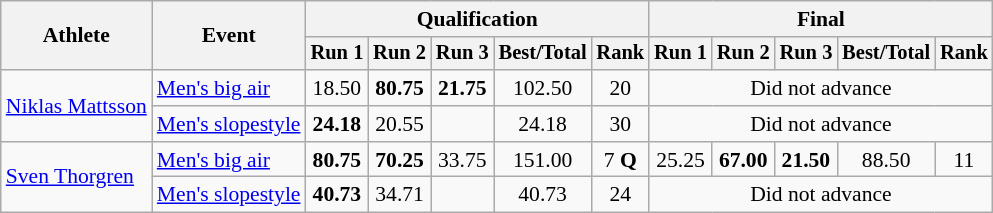<table class="wikitable" style="font-size:90%">
<tr>
<th rowspan="2">Athlete</th>
<th rowspan="2">Event</th>
<th colspan="5">Qualification</th>
<th colspan="5">Final</th>
</tr>
<tr style="font-size:95%">
<th>Run 1</th>
<th>Run 2</th>
<th>Run 3</th>
<th>Best/Total</th>
<th>Rank</th>
<th>Run 1</th>
<th>Run 2</th>
<th>Run 3</th>
<th>Best/Total</th>
<th>Rank</th>
</tr>
<tr align=center>
<td align=left rowspan=2><a href='#'>Niklas Mattsson</a></td>
<td align=left><a href='#'>Men's big air</a></td>
<td>18.50</td>
<td><strong>80.75</strong></td>
<td><strong>21.75</strong></td>
<td>102.50</td>
<td>20</td>
<td colspan=5>Did not advance</td>
</tr>
<tr align=center>
<td align=left><a href='#'>Men's slopestyle</a></td>
<td><strong>24.18</strong></td>
<td>20.55</td>
<td></td>
<td>24.18</td>
<td>30</td>
<td colspan=5>Did not advance</td>
</tr>
<tr align=center>
<td align=left rowspan=2><a href='#'>Sven Thorgren</a></td>
<td align=left><a href='#'>Men's big air</a></td>
<td><strong>80.75</strong></td>
<td><strong>70.25</strong></td>
<td>33.75</td>
<td>151.00</td>
<td>7 <strong>Q</strong></td>
<td>25.25</td>
<td><strong>67.00</strong></td>
<td><strong>21.50</strong></td>
<td>88.50</td>
<td>11</td>
</tr>
<tr align=center>
<td align=left><a href='#'>Men's slopestyle</a></td>
<td><strong>40.73</strong></td>
<td>34.71</td>
<td></td>
<td>40.73</td>
<td>24</td>
<td colspan=5>Did not advance</td>
</tr>
</table>
